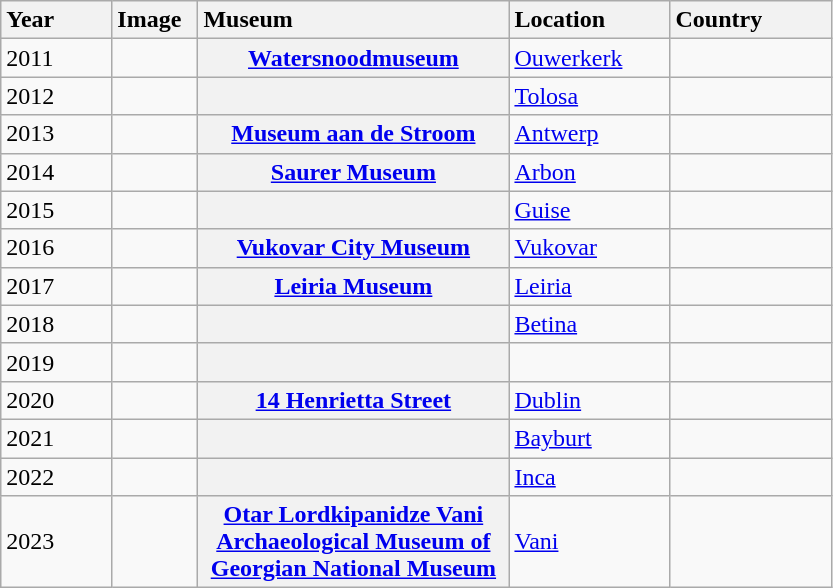<table class="wikitable sortable plainrowheaders" style="font-size">
<tr>
<th style="text-align:left ; width:50pt" ; scope="col" width=>Year</th>
<th style="text-align:left ; width:50px" ; scope="col" width=>Image</th>
<th style="text-align:left ; width:200px" ; scope="col">Museum</th>
<th style="text-align:left ; width:100px" ; scope="col" width=>Location</th>
<th style="text-align:left ; width:100px" ; scope="col" width=>Country</th>
</tr>
<tr>
<td align=left>2011</td>
<td></td>
<th scope="row"><a href='#'>Watersnoodmuseum</a></th>
<td><a href='#'>Ouwerkerk</a></td>
<td></td>
</tr>
<tr>
<td align=left>2012</td>
<td></td>
<th scope="row"></th>
<td><a href='#'>Tolosa</a></td>
<td></td>
</tr>
<tr>
<td align=left>2013</td>
<td></td>
<th scope="row"><a href='#'>Museum aan de Stroom</a></th>
<td><a href='#'>Antwerp</a></td>
<td></td>
</tr>
<tr>
<td align=left>2014</td>
<td></td>
<th scope="row"><a href='#'>Saurer Museum</a></th>
<td><a href='#'>Arbon</a></td>
<td></td>
</tr>
<tr>
<td align=left>2015</td>
<td></td>
<th scope="row"></th>
<td><a href='#'>Guise</a></td>
<td></td>
</tr>
<tr>
<td align=left>2016</td>
<td></td>
<th scope="row"><a href='#'>Vukovar City Museum</a></th>
<td><a href='#'>Vukovar</a></td>
<td></td>
</tr>
<tr>
<td align=left>2017</td>
<td></td>
<th scope="row"><a href='#'>Leiria Museum</a></th>
<td><a href='#'>Leiria</a></td>
<td></td>
</tr>
<tr>
<td align=left>2018</td>
<td></td>
<th scope="row"></th>
<td><a href='#'>Betina</a></td>
<td></td>
</tr>
<tr>
<td align=left>2019</td>
<td></td>
<th scope="row"></th>
<td></td>
<td></td>
</tr>
<tr>
<td align=left>2020</td>
<td></td>
<th scope="row"><a href='#'>14 Henrietta Street</a></th>
<td><a href='#'>Dublin</a></td>
<td></td>
</tr>
<tr>
<td align=left>2021</td>
<td></td>
<th scope="row"></th>
<td><a href='#'>Bayburt</a></td>
<td></td>
</tr>
<tr>
<td align=left>2022</td>
<td></td>
<th scope="row"></th>
<td><a href='#'>Inca</a></td>
<td></td>
</tr>
<tr>
<td align=left>2023</td>
<td></td>
<th scope="row"><a href='#'>Otar Lordkipanidze Vani Archaeological Museum of Georgian National Museum</a></th>
<td><a href='#'>Vani</a></td>
<td></td>
</tr>
</table>
